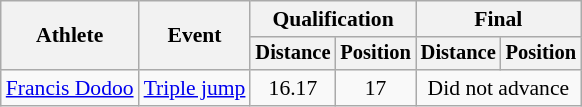<table class=wikitable style="font-size:90%; text-align:center">
<tr>
<th rowspan=2>Athlete</th>
<th rowspan=2>Event</th>
<th colspan=2>Qualification</th>
<th colspan=2>Final</th>
</tr>
<tr style=font-size:95%>
<th>Distance</th>
<th>Position</th>
<th>Distance</th>
<th>Position</th>
</tr>
<tr align=center>
<td align=left><a href='#'>Francis Dodoo</a></td>
<td align=left><a href='#'>Triple jump</a></td>
<td>16.17</td>
<td>17</td>
<td colspan=2>Did not advance</td>
</tr>
</table>
